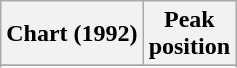<table class="wikitable sortable">
<tr>
<th align="left">Chart (1992)</th>
<th align="center">Peak<br>position</th>
</tr>
<tr>
</tr>
<tr>
</tr>
</table>
